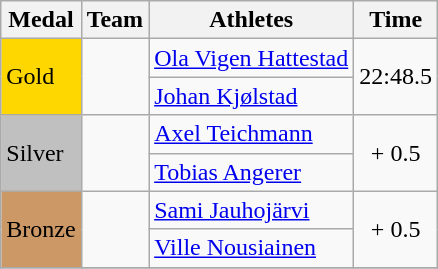<table class="wikitable">
<tr>
<th align=left>Medal</th>
<th>Team</th>
<th>Athletes</th>
<th align=Center>Time</th>
</tr>
<tr>
<td bgcolor="gold" align=left rowspan="2">Gold</td>
<td align=left rowspan="2"></td>
<td align=left><a href='#'>Ola Vigen Hattestad</a></td>
<td align=center rowspan="2">22:48.5</td>
</tr>
<tr>
<td align=left><a href='#'>Johan Kjølstad</a></td>
</tr>
<tr>
<td bgcolor="silver" align=left rowspan="2">Silver</td>
<td align=left rowspan="2"></td>
<td align=left><a href='#'>Axel Teichmann</a></td>
<td align=center rowspan="2">+ 0.5</td>
</tr>
<tr>
<td align=left><a href='#'>Tobias Angerer</a></td>
</tr>
<tr>
<td bgcolor="CC9966" align=left rowspan="2">Bronze</td>
<td align=left rowspan="2"></td>
<td align=left><a href='#'>Sami Jauhojärvi</a></td>
<td align=center rowspan="2">+ 0.5</td>
</tr>
<tr>
<td align=left><a href='#'>Ville Nousiainen</a></td>
</tr>
<tr>
</tr>
</table>
